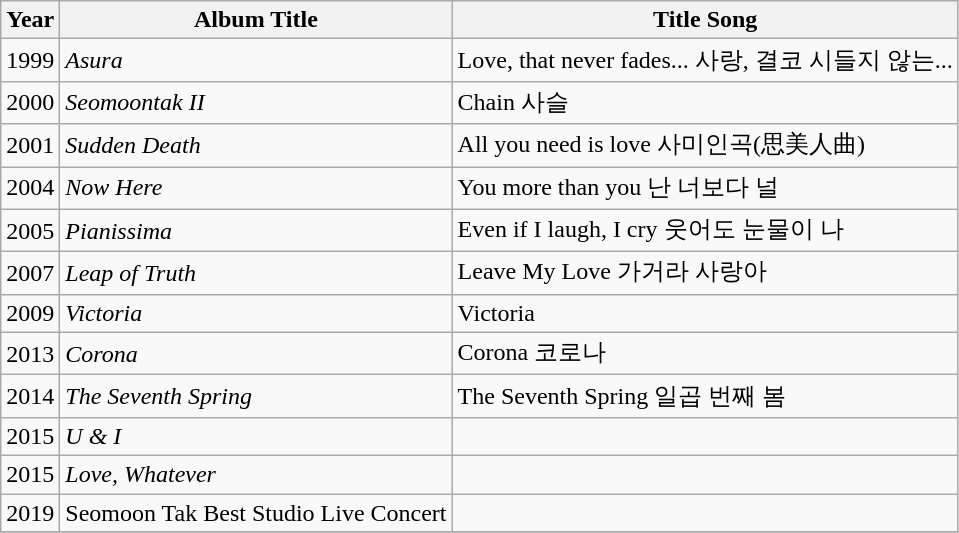<table class="wikitable">
<tr>
<th>Year</th>
<th>Album Title</th>
<th>Title Song</th>
</tr>
<tr>
<td>1999</td>
<td><em>Asura</em></td>
<td>Love, that never fades...  사랑, 결코 시들지 않는...</td>
</tr>
<tr>
<td>2000</td>
<td><em>Seomoontak II</em></td>
<td>Chain 사슬</td>
</tr>
<tr>
<td>2001</td>
<td><em>Sudden Death</em></td>
<td>All you need is love  사미인곡(思美人曲)</td>
</tr>
<tr>
<td>2004</td>
<td><em>Now Here</em></td>
<td>You more than you   난 너보다 널</td>
</tr>
<tr>
<td>2005</td>
<td><em>Pianissima</em></td>
<td>Even if I laugh, I cry  웃어도 눈물이 나</td>
</tr>
<tr>
<td>2007</td>
<td><em>Leap of Truth</em></td>
<td>Leave My Love 가거라 사랑아</td>
</tr>
<tr>
<td>2009</td>
<td><em>Victoria</em></td>
<td>Victoria</td>
</tr>
<tr>
<td>2013</td>
<td><em>Corona</em></td>
<td>Corona 코로나</td>
</tr>
<tr>
<td>2014</td>
<td><em>The Seventh Spring</em></td>
<td>The Seventh Spring 일곱 번째 봄</td>
</tr>
<tr>
<td>2015</td>
<td><em>U & I</em></td>
<td></td>
</tr>
<tr>
<td>2015</td>
<td><em>Love, Whatever</em></td>
<td></td>
</tr>
<tr>
<td>2019</td>
<td>Seomoon Tak Best Studio Live Concert</td>
<td></td>
</tr>
<tr>
</tr>
</table>
